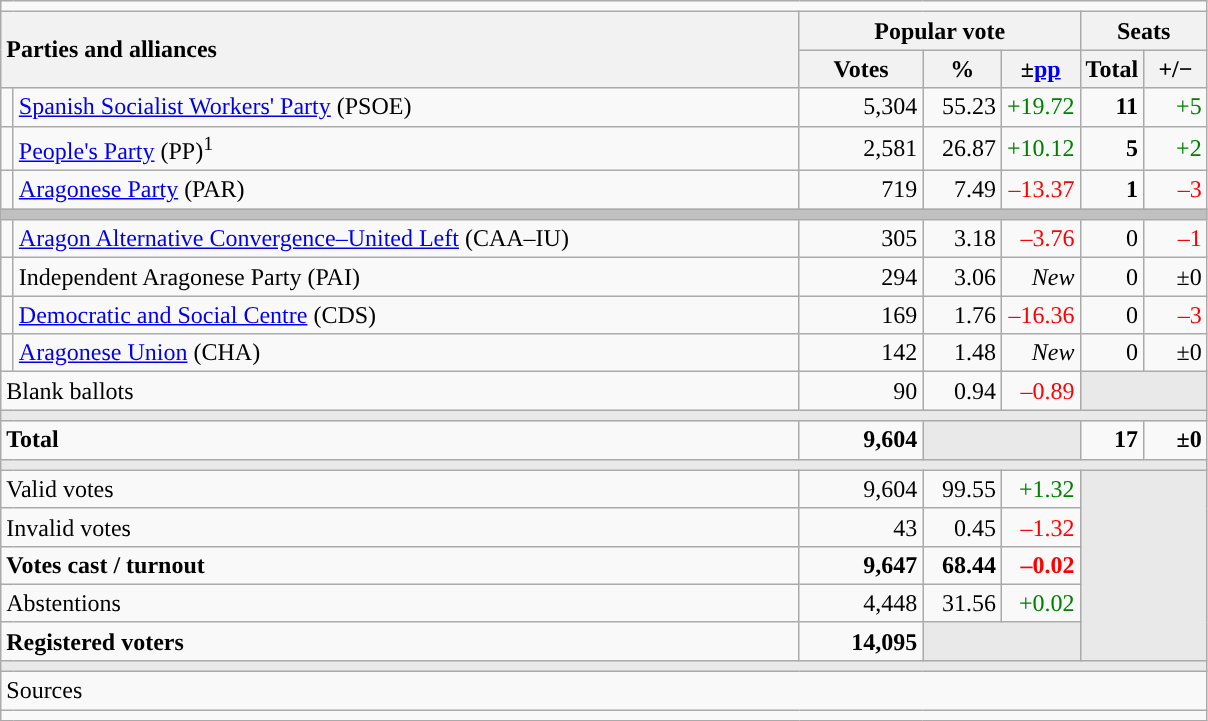<table class="wikitable" style="text-align:right;">
<tr>
<td colspan="7"></td>
</tr>
<tr>
<th style="text-align:left;" rowspan="2" colspan="2" width="525">Parties and alliances</th>
<th colspan="3">Popular vote</th>
<th colspan="2">Seats</th>
</tr>
<tr>
<th width="75">Votes</th>
<th width="45">%</th>
<th width="45">±<a href='#'>pp</a></th>
<th width="35">Total</th>
<th width="35">+/−</th>
</tr>
<tr>
<td width="1" style="color:inherit;background:"></td>
<td align="left"><a href='#'>Spanish Socialist Workers' Party</a> (PSOE)</td>
<td>5,304</td>
<td>55.23</td>
<td style="color:green;">+19.72</td>
<td><strong>11</strong></td>
<td style="color:green;">+5</td>
</tr>
<tr>
<td style="color:inherit;background:"></td>
<td align="left"><a href='#'>People's Party</a> (PP)<sup>1</sup></td>
<td>2,581</td>
<td>26.87</td>
<td style="color:green;">+10.12</td>
<td><strong>5</strong></td>
<td style="color:green;">+2</td>
</tr>
<tr>
<td style="color:inherit;background:"></td>
<td align="left"><a href='#'>Aragonese Party</a> (PAR)</td>
<td>719</td>
<td>7.49</td>
<td style="color:red;">–13.37</td>
<td><strong>1</strong></td>
<td style="color:red;">–3</td>
</tr>
<tr>
<td colspan="7" bgcolor="#C0C0C0"></td>
</tr>
<tr>
<td style="color:inherit;background:"></td>
<td align="left"><a href='#'>Aragon Alternative Convergence–United Left</a> (CAA–IU)</td>
<td>305</td>
<td>3.18</td>
<td style="color:red;">–3.76</td>
<td>0</td>
<td style="color:red;">–1</td>
</tr>
<tr>
<td style="color:inherit;background:"></td>
<td align="left">Independent Aragonese Party (PAI)</td>
<td>294</td>
<td>3.06</td>
<td><em>New</em></td>
<td>0</td>
<td>±0</td>
</tr>
<tr>
<td style="color:inherit;background:"></td>
<td align="left"><a href='#'>Democratic and Social Centre</a> (CDS)</td>
<td>169</td>
<td>1.76</td>
<td style="color:red;">–16.36</td>
<td>0</td>
<td style="color:red;">–3</td>
</tr>
<tr>
<td style="color:inherit;background:"></td>
<td align="left"><a href='#'>Aragonese Union</a> (CHA)</td>
<td>142</td>
<td>1.48</td>
<td><em>New</em></td>
<td>0</td>
<td>±0</td>
</tr>
<tr>
<td align="left" colspan="2">Blank ballots</td>
<td>90</td>
<td>0.94</td>
<td style="color:red;">–0.89</td>
<td bgcolor="#E9E9E9" colspan="2"></td>
</tr>
<tr>
<td colspan="7" bgcolor="#E9E9E9"></td>
</tr>
<tr style="font-weight:bold;">
<td align="left" colspan="2">Total</td>
<td>9,604</td>
<td bgcolor="#E9E9E9" colspan="2"></td>
<td>17</td>
<td>±0</td>
</tr>
<tr>
<td colspan="7" bgcolor="#E9E9E9"></td>
</tr>
<tr>
<td align="left" colspan="2">Valid votes</td>
<td>9,604</td>
<td>99.55</td>
<td style="color:green;">+1.32</td>
<td bgcolor="#E9E9E9" colspan="2" rowspan="5"></td>
</tr>
<tr>
<td align="left" colspan="2">Invalid votes</td>
<td>43</td>
<td>0.45</td>
<td style="color:red;">–1.32</td>
</tr>
<tr style="font-weight:bold;">
<td align="left" colspan="2">Votes cast / turnout</td>
<td>9,647</td>
<td>68.44</td>
<td style="color:red;">–0.02</td>
</tr>
<tr>
<td align="left" colspan="2">Abstentions</td>
<td>4,448</td>
<td>31.56</td>
<td style="color:green;">+0.02</td>
</tr>
<tr style="font-weight:bold;">
<td align="left" colspan="2">Registered voters</td>
<td>14,095</td>
<td bgcolor="#E9E9E9" colspan="2"></td>
</tr>
<tr>
<td colspan="7" bgcolor="#E9E9E9"></td>
</tr>
<tr>
<td align="left" colspan="7">Sources</td>
</tr>
<tr>
<td colspan="7" style="text-align:left; max-width:790px;"></td>
</tr>
</table>
